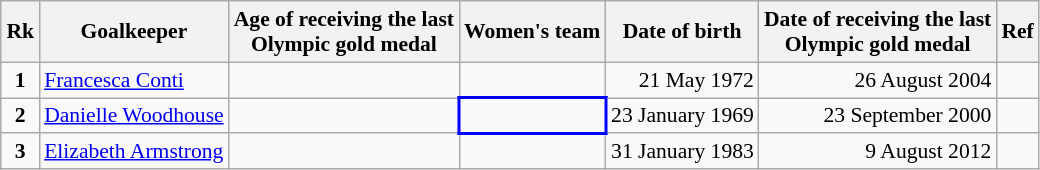<table class="wikitable" style="text-align: center; font-size: 90%; margin-left: 1em;">
<tr>
<th>Rk</th>
<th>Goalkeeper</th>
<th>Age of receiving the last<br>Olympic gold medal</th>
<th>Women's team</th>
<th>Date of birth</th>
<th>Date of receiving the last<br>Olympic gold medal</th>
<th>Ref</th>
</tr>
<tr>
<td><strong>1</strong></td>
<td style="text-align: left;" data-sort-value="Conti, Francesca"><a href='#'>Francesca Conti</a></td>
<td style="text-align: left;"><strong></strong></td>
<td style="text-align: left;"></td>
<td style="text-align: right;">21 May 1972</td>
<td style="text-align: right;">26 August 2004</td>
<td></td>
</tr>
<tr>
<td><strong>2</strong></td>
<td style="text-align: left;" data-sort-value="Woodhouse, Danielle"><a href='#'>Danielle Woodhouse</a></td>
<td style="text-align: left;"><strong></strong></td>
<td style="border: 2px solid blue; text-align: left;"></td>
<td style="text-align: right;">23 January 1969</td>
<td style="text-align: right;">23 September 2000</td>
<td></td>
</tr>
<tr>
<td><strong>3</strong></td>
<td style="text-align: left;" data-sort-value="Armstrong, Elizabeth"><a href='#'>Elizabeth Armstrong</a></td>
<td style="text-align: left;"><strong></strong></td>
<td style="text-align: left;"></td>
<td style="text-align: right;">31 January 1983</td>
<td style="text-align: right;">9 August 2012</td>
<td></td>
</tr>
</table>
